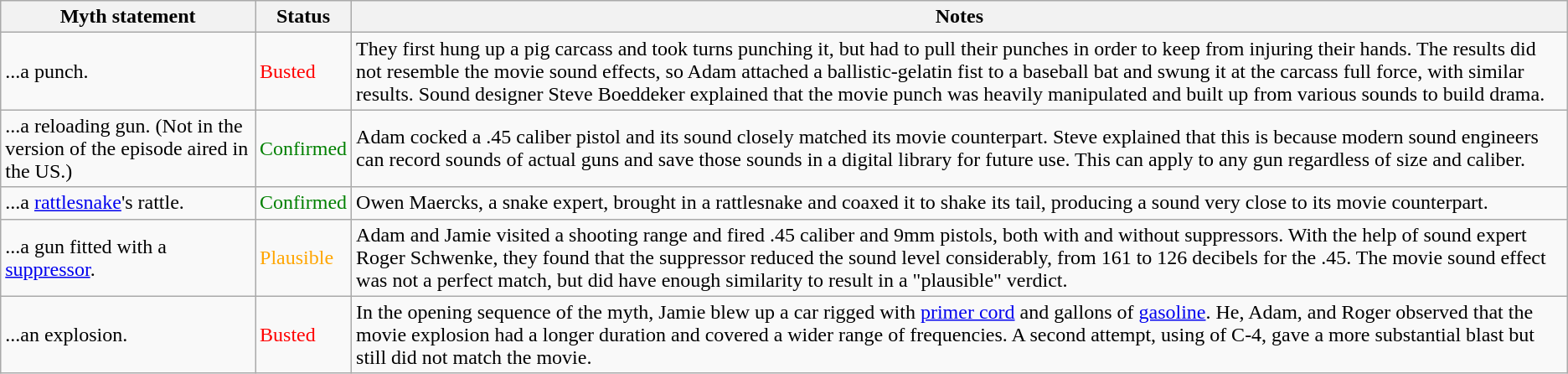<table class="wikitable plainrowheaders">
<tr>
<th>Myth statement</th>
<th>Status</th>
<th>Notes</th>
</tr>
<tr>
<td>...a punch.</td>
<td style="color:red">Busted</td>
<td>They first hung up a pig carcass and took turns punching it, but had to pull their punches in order to keep from injuring their hands. The results did not resemble the movie sound effects, so Adam attached a ballistic-gelatin fist to a baseball bat and swung it at the carcass full force, with similar results. Sound designer Steve Boeddeker explained that the movie punch was heavily manipulated and built up from various sounds to build drama.</td>
</tr>
<tr>
<td>...a reloading gun. (Not in the version of the episode aired in the US.)</td>
<td style="color:green">Confirmed</td>
<td>Adam cocked a .45 caliber pistol and its sound closely matched its movie counterpart. Steve explained that this is because modern sound engineers can record sounds of actual guns and save those sounds in a digital library for future use. This can apply to any gun regardless of size and caliber.</td>
</tr>
<tr>
<td>...a <a href='#'>rattlesnake</a>'s rattle.</td>
<td style="color:green">Confirmed</td>
<td>Owen Maercks, a snake expert, brought in a rattlesnake and coaxed it to shake its tail, producing a sound very close to its movie counterpart.</td>
</tr>
<tr>
<td>...a gun fitted with a <a href='#'>suppressor</a>.</td>
<td style="color:orange">Plausible</td>
<td>Adam and Jamie visited a shooting range and fired .45 caliber and 9mm pistols, both with and without suppressors. With the help of sound expert Roger Schwenke, they found that the suppressor reduced the sound level considerably, from 161 to 126 decibels for the .45. The movie sound effect was not a perfect match, but did have enough similarity to result in a "plausible" verdict.</td>
</tr>
<tr>
<td>...an explosion.</td>
<td style="color:red">Busted</td>
<td>In the opening sequence of the myth, Jamie blew up a car rigged with <a href='#'>primer cord</a> and  gallons of <a href='#'>gasoline</a>. He, Adam, and Roger observed that the movie explosion had a longer duration and covered a wider range of frequencies. A second attempt, using  of C-4, gave a more substantial blast but still did not match the movie.</td>
</tr>
</table>
